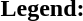<table style="text-align:left;">
<tr>
<th>Legend:</th>
</tr>
<tr>
<td></td>
</tr>
<tr>
<td></td>
</tr>
<tr>
<td></td>
</tr>
<tr>
<td></td>
</tr>
<tr>
<td></td>
</tr>
<tr>
<td></td>
</tr>
<tr>
<td></td>
</tr>
<tr>
<td></td>
</tr>
<tr>
<td></td>
</tr>
</table>
